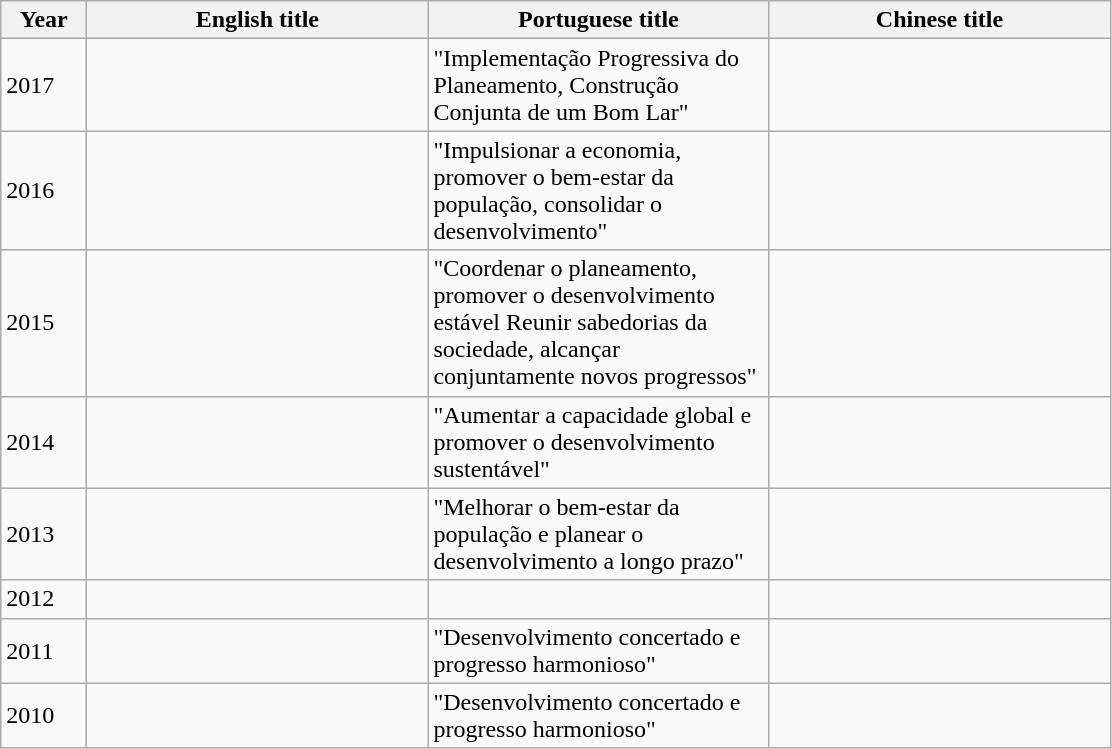<table class="wikitable" style="text-align:left;">
<tr>
<th width=50px>Year</th>
<th width=220px>English title</th>
<th width=220px>Portuguese title</th>
<th width=220px>Chinese title</th>
</tr>
<tr>
<td>2017</td>
<td></td>
<td>"Implementação Progressiva do Planeamento, Construção Conjunta de um Bom Lar"</td>
<td></td>
</tr>
<tr>
<td>2016</td>
<td></td>
<td>"Impulsionar a economia, promover o bem-estar da população, consolidar o desenvolvimento"</td>
<td></td>
</tr>
<tr>
<td>2015</td>
<td></td>
<td>"Coordenar o planeamento, promover o desenvolvimento estável Reunir sabedorias da sociedade, alcançar conjuntamente novos progressos"</td>
<td> </td>
</tr>
<tr>
<td>2014</td>
<td></td>
<td>"Aumentar a capacidade global e promover o desenvolvimento sustentável"</td>
<td> </td>
</tr>
<tr>
<td>2013</td>
<td> </td>
<td>"Melhorar o bem-estar da população e planear o desenvolvimento a longo prazo"</td>
<td> </td>
</tr>
<tr>
<td>2012</td>
<td> </td>
<td></td>
<td> </td>
</tr>
<tr>
<td>2011</td>
<td> </td>
<td>"Desenvolvimento concertado e progresso harmonioso"</td>
<td></td>
</tr>
<tr>
<td>2010</td>
<td> </td>
<td>"Desenvolvimento concertado e progresso harmonioso"</td>
<td> </td>
</tr>
</table>
